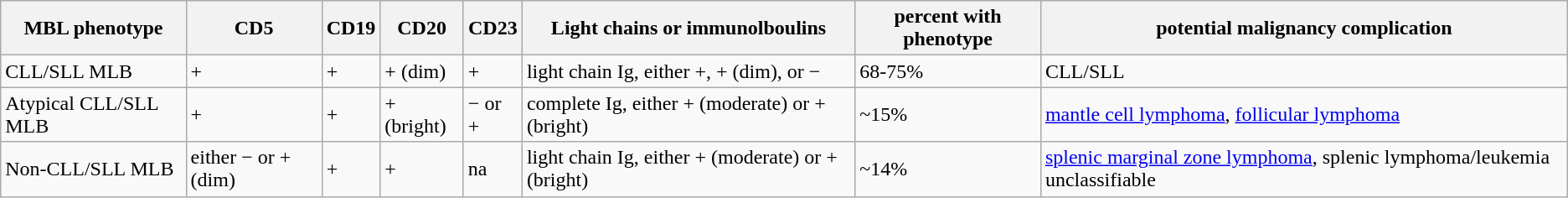<table class="wikitable">
<tr>
<th>MBL phenotype</th>
<th>CD5</th>
<th>CD19</th>
<th>CD20</th>
<th>CD23</th>
<th>Light chains or immunolboulins</th>
<th>percent  with phenotype</th>
<th>potential malignancy complication</th>
</tr>
<tr>
<td>CLL/SLL MLB</td>
<td>+</td>
<td>+</td>
<td>+ (dim)</td>
<td>+</td>
<td>light chain Ig, either +, + (dim), or −</td>
<td>68-75%</td>
<td>CLL/SLL</td>
</tr>
<tr>
<td>Atypical CLL/SLL MLB</td>
<td>+</td>
<td>+</td>
<td>+ (bright)</td>
<td>− or +</td>
<td>complete Ig, either  + (moderate) or + (bright)</td>
<td>~15%</td>
<td><a href='#'>mantle cell lymphoma</a>, <a href='#'>follicular lymphoma</a></td>
</tr>
<tr>
<td>Non-CLL/SLL MLB</td>
<td>either − or + (dim)</td>
<td>+</td>
<td>+</td>
<td>na</td>
<td>light chain Ig, either + (moderate) or + (bright)</td>
<td>~14%</td>
<td><a href='#'>splenic marginal zone lymphoma</a>, splenic lymphoma/leukemia unclassifiable</td>
</tr>
</table>
